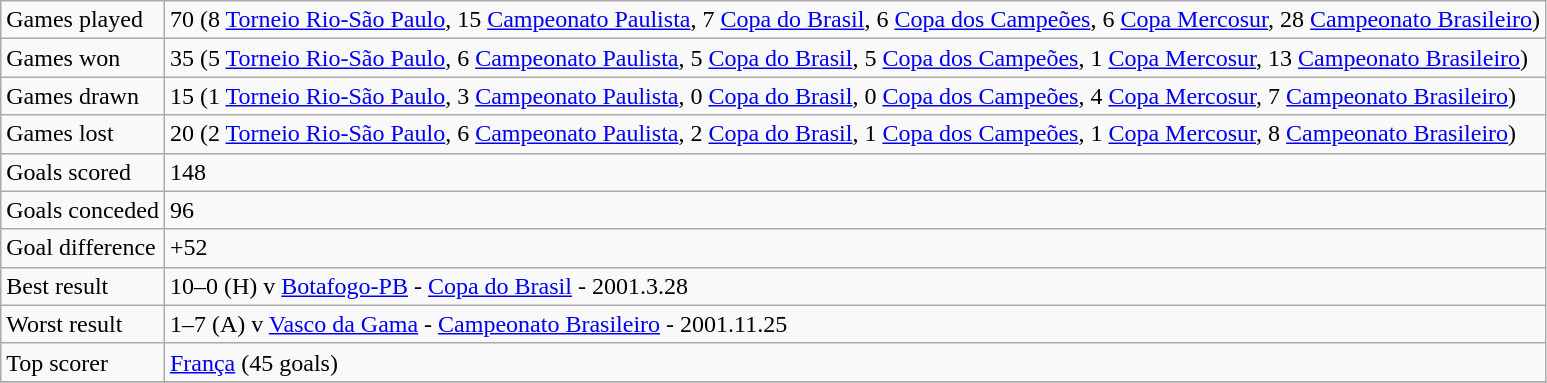<table class="wikitable">
<tr>
<td>Games played</td>
<td>70 (8 <a href='#'>Torneio Rio-São Paulo</a>, 15 <a href='#'>Campeonato Paulista</a>, 7 <a href='#'>Copa do Brasil</a>, 6 <a href='#'>Copa dos Campeões</a>, 6 <a href='#'>Copa Mercosur</a>, 28 <a href='#'>Campeonato Brasileiro</a>)</td>
</tr>
<tr>
<td>Games won</td>
<td>35 (5 <a href='#'>Torneio Rio-São Paulo</a>, 6 <a href='#'>Campeonato Paulista</a>, 5 <a href='#'>Copa do Brasil</a>, 5 <a href='#'>Copa dos Campeões</a>, 1 <a href='#'>Copa Mercosur</a>, 13 <a href='#'>Campeonato Brasileiro</a>)</td>
</tr>
<tr>
<td>Games drawn</td>
<td>15 (1 <a href='#'>Torneio Rio-São Paulo</a>, 3 <a href='#'>Campeonato Paulista</a>, 0 <a href='#'>Copa do Brasil</a>, 0 <a href='#'>Copa dos Campeões</a>, 4 <a href='#'>Copa Mercosur</a>, 7 <a href='#'>Campeonato Brasileiro</a>)</td>
</tr>
<tr>
<td>Games lost</td>
<td>20 (2 <a href='#'>Torneio Rio-São Paulo</a>, 6 <a href='#'>Campeonato Paulista</a>, 2 <a href='#'>Copa do Brasil</a>, 1 <a href='#'>Copa dos Campeões</a>, 1 <a href='#'>Copa Mercosur</a>, 8 <a href='#'>Campeonato Brasileiro</a>)</td>
</tr>
<tr>
<td>Goals scored</td>
<td>148</td>
</tr>
<tr>
<td>Goals conceded</td>
<td>96</td>
</tr>
<tr>
<td>Goal difference</td>
<td>+52</td>
</tr>
<tr>
<td>Best result</td>
<td>10–0 (H) v <a href='#'>Botafogo-PB</a> - <a href='#'>Copa do Brasil</a> - 2001.3.28</td>
</tr>
<tr>
<td>Worst result</td>
<td>1–7 (A) v <a href='#'>Vasco da Gama</a> - <a href='#'>Campeonato Brasileiro</a> - 2001.11.25</td>
</tr>
<tr>
<td>Top scorer</td>
<td><a href='#'>França</a> (45 goals)</td>
</tr>
<tr>
</tr>
</table>
